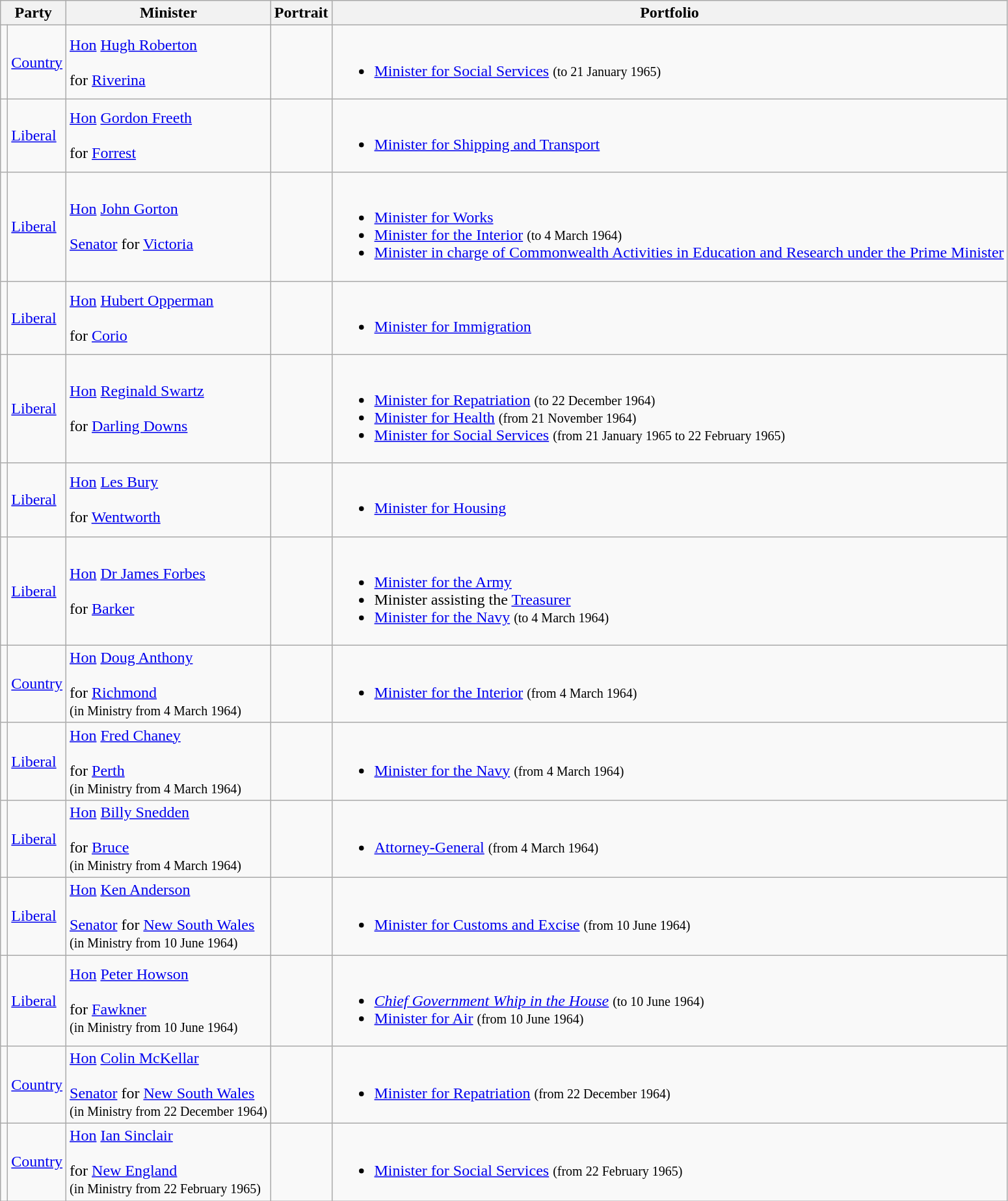<table class="wikitable sortable">
<tr>
<th colspan="2">Party</th>
<th>Minister</th>
<th>Portrait</th>
<th>Portfolio</th>
</tr>
<tr>
<td></td>
<td><a href='#'>Country</a></td>
<td><a href='#'>Hon</a> <a href='#'>Hugh Roberton</a> <br><br> for <a href='#'>Riverina</a> <br></td>
<td></td>
<td><br><ul><li><a href='#'>Minister for Social Services</a> <small>(to 21 January 1965)</small></li></ul></td>
</tr>
<tr>
<td></td>
<td><a href='#'>Liberal</a></td>
<td><a href='#'>Hon</a> <a href='#'>Gordon Freeth</a> <br><br> for <a href='#'>Forrest</a> <br></td>
<td></td>
<td><br><ul><li><a href='#'>Minister for Shipping and Transport</a></li></ul></td>
</tr>
<tr>
<td></td>
<td><a href='#'>Liberal</a></td>
<td><a href='#'>Hon</a> <a href='#'>John Gorton</a> <br><br><a href='#'>Senator</a> for <a href='#'>Victoria</a> <br></td>
<td></td>
<td><br><ul><li><a href='#'>Minister for Works</a></li><li><a href='#'>Minister for the Interior</a> <small>(to 4 March 1964)</small></li><li><a href='#'>Minister in charge of Commonwealth Activities in Education and Research under the Prime Minister</a></li></ul></td>
</tr>
<tr>
<td></td>
<td><a href='#'>Liberal</a></td>
<td><a href='#'>Hon</a> <a href='#'>Hubert Opperman</a>  <br><br> for <a href='#'>Corio</a> <br></td>
<td></td>
<td><br><ul><li><a href='#'>Minister for Immigration</a></li></ul></td>
</tr>
<tr>
<td></td>
<td><a href='#'>Liberal</a></td>
<td><a href='#'>Hon</a> <a href='#'>Reginald Swartz</a>  <br><br> for <a href='#'>Darling Downs</a> <br></td>
<td></td>
<td><br><ul><li><a href='#'>Minister for Repatriation</a> <small>(to 22 December 1964)</small></li><li><a href='#'>Minister for Health</a> <small>(from 21 November 1964)</small></li><li><a href='#'>Minister for Social Services</a> <small>(from 21 January 1965 to 22 February 1965)</small></li></ul></td>
</tr>
<tr>
<td></td>
<td><a href='#'>Liberal</a></td>
<td><a href='#'>Hon</a> <a href='#'>Les Bury</a> <br><br> for <a href='#'>Wentworth</a> <br></td>
<td></td>
<td><br><ul><li><a href='#'>Minister for Housing</a></li></ul></td>
</tr>
<tr>
<td></td>
<td><a href='#'>Liberal</a></td>
<td><a href='#'>Hon</a> <a href='#'>Dr James Forbes</a>  <br><br> for <a href='#'>Barker</a> <br></td>
<td></td>
<td><br><ul><li><a href='#'>Minister for the Army</a></li><li>Minister assisting the <a href='#'>Treasurer</a></li><li><a href='#'>Minister for the Navy</a> <small>(to 4 March 1964)</small></li></ul></td>
</tr>
<tr>
<td></td>
<td><a href='#'>Country</a></td>
<td><a href='#'>Hon</a> <a href='#'>Doug Anthony</a> <br><br> for <a href='#'>Richmond</a> <br>
<small>(in Ministry from 4 March 1964)</small></td>
<td></td>
<td><br><ul><li><a href='#'>Minister for the Interior</a> <small>(from 4 March 1964)</small></li></ul></td>
</tr>
<tr>
<td></td>
<td><a href='#'>Liberal</a></td>
<td><a href='#'>Hon</a> <a href='#'>Fred Chaney</a>  <br><br> for <a href='#'>Perth</a> <br>
<small>(in Ministry from 4 March 1964)</small></td>
<td></td>
<td><br><ul><li><a href='#'>Minister for the Navy</a> <small>(from 4 March 1964)</small></li></ul></td>
</tr>
<tr>
<td></td>
<td><a href='#'>Liberal</a></td>
<td><a href='#'>Hon</a> <a href='#'>Billy Snedden</a>  <br><br> for <a href='#'>Bruce</a> <br>
<small>(in Ministry from 4 March 1964)</small></td>
<td></td>
<td><br><ul><li><a href='#'>Attorney-General</a> <small>(from 4 March 1964)</small></li></ul></td>
</tr>
<tr>
<td></td>
<td><a href='#'>Liberal</a></td>
<td><a href='#'>Hon</a> <a href='#'>Ken Anderson</a> <br><br><a href='#'>Senator</a> for <a href='#'>New South Wales</a> <br>
<small>(in Ministry from 10 June 1964)</small></td>
<td></td>
<td><br><ul><li><a href='#'>Minister for Customs and Excise</a> <small>(from 10 June 1964)</small></li></ul></td>
</tr>
<tr>
<td></td>
<td><a href='#'>Liberal</a></td>
<td><a href='#'>Hon</a> <a href='#'>Peter Howson</a> <br><br> for <a href='#'>Fawkner</a> <br>
<small>(in Ministry from 10 June 1964)</small></td>
<td></td>
<td><br><ul><li><em><a href='#'>Chief Government Whip in the House</a></em> <small>(to 10 June 1964)</small></li><li><a href='#'>Minister for Air</a> <small>(from 10 June 1964)</small></li></ul></td>
</tr>
<tr>
<td></td>
<td><a href='#'>Country</a></td>
<td><a href='#'>Hon</a> <a href='#'>Colin McKellar</a> <br><br><a href='#'>Senator</a> for <a href='#'>New South Wales</a> <br>
<small>(in Ministry from 22 December 1964)</small></td>
<td></td>
<td><br><ul><li><a href='#'>Minister for Repatriation</a> <small>(from 22 December 1964)</small></li></ul></td>
</tr>
<tr>
<td></td>
<td><a href='#'>Country</a></td>
<td><a href='#'>Hon</a> <a href='#'>Ian Sinclair</a> <br><br> for <a href='#'>New England</a> <br>
<small>(in Ministry from 22 February 1965)</small></td>
<td></td>
<td><br><ul><li><a href='#'>Minister for Social Services</a> <small>(from 22 February 1965)</small></li></ul></td>
</tr>
</table>
